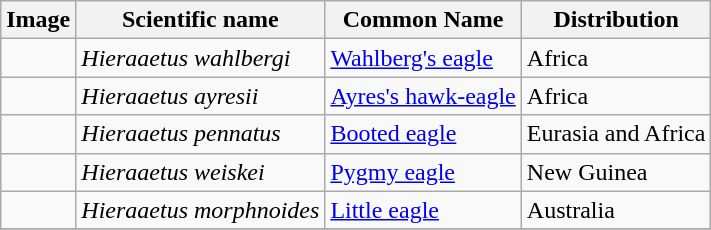<table class="wikitable">
<tr>
<th>Image</th>
<th>Scientific name</th>
<th>Common Name</th>
<th>Distribution</th>
</tr>
<tr>
<td></td>
<td><em>Hieraaetus wahlbergi</em></td>
<td><a href='#'>Wahlberg's eagle</a></td>
<td>Africa</td>
</tr>
<tr>
<td></td>
<td><em>Hieraaetus ayresii</em></td>
<td><a href='#'>Ayres's hawk-eagle</a></td>
<td>Africa</td>
</tr>
<tr>
<td></td>
<td><em>Hieraaetus pennatus</em></td>
<td><a href='#'>Booted eagle</a></td>
<td>Eurasia and Africa</td>
</tr>
<tr>
<td></td>
<td><em>Hieraaetus weiskei</em></td>
<td><a href='#'>Pygmy eagle</a></td>
<td>New Guinea</td>
</tr>
<tr>
<td></td>
<td><em>Hieraaetus morphnoides</em></td>
<td><a href='#'>Little eagle</a></td>
<td>Australia</td>
</tr>
<tr>
</tr>
</table>
